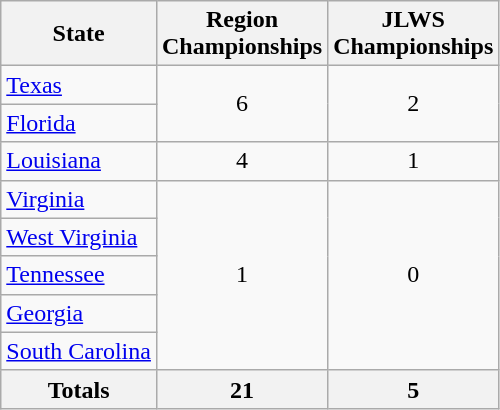<table class="wikitable">
<tr>
<th>State</th>
<th>Region<br>Championships</th>
<th>JLWS<br>Championships</th>
</tr>
<tr>
<td> <a href='#'>Texas</a></td>
<td align=center rowspan=2>6</td>
<td align=center rowspan=2>2</td>
</tr>
<tr>
<td> <a href='#'>Florida</a></td>
</tr>
<tr>
<td> <a href='#'>Louisiana</a></td>
<td align=center>4</td>
<td align=center>1</td>
</tr>
<tr>
<td> <a href='#'>Virginia</a></td>
<td align=center rowspan=5>1</td>
<td align=center rowspan=5>0</td>
</tr>
<tr>
<td> <a href='#'>West Virginia</a></td>
</tr>
<tr>
<td> <a href='#'>Tennessee</a></td>
</tr>
<tr>
<td> <a href='#'>Georgia</a></td>
</tr>
<tr>
<td> <a href='#'>South Carolina</a></td>
</tr>
<tr>
<th>Totals</th>
<th>21</th>
<th>5</th>
</tr>
</table>
